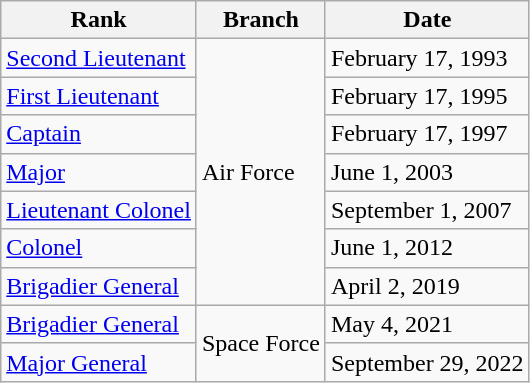<table class="wikitable">
<tr>
<th>Rank</th>
<th>Branch</th>
<th>Date</th>
</tr>
<tr>
<td> <a href='#'>Second Lieutenant</a></td>
<td rowspan=7>Air Force</td>
<td>February 17, 1993</td>
</tr>
<tr>
<td> <a href='#'>First Lieutenant</a></td>
<td>February 17, 1995</td>
</tr>
<tr>
<td> <a href='#'>Captain</a></td>
<td>February 17, 1997</td>
</tr>
<tr>
<td> <a href='#'>Major</a></td>
<td>June 1, 2003</td>
</tr>
<tr>
<td> <a href='#'>Lieutenant Colonel</a></td>
<td>September 1, 2007</td>
</tr>
<tr>
<td> <a href='#'>Colonel</a></td>
<td>June 1, 2012</td>
</tr>
<tr>
<td> <a href='#'>Brigadier General</a></td>
<td>April 2, 2019</td>
</tr>
<tr>
<td> <a href='#'>Brigadier General</a></td>
<td rowspan=2>Space Force</td>
<td>May 4, 2021</td>
</tr>
<tr>
<td> <a href='#'>Major General</a></td>
<td>September 29, 2022</td>
</tr>
</table>
